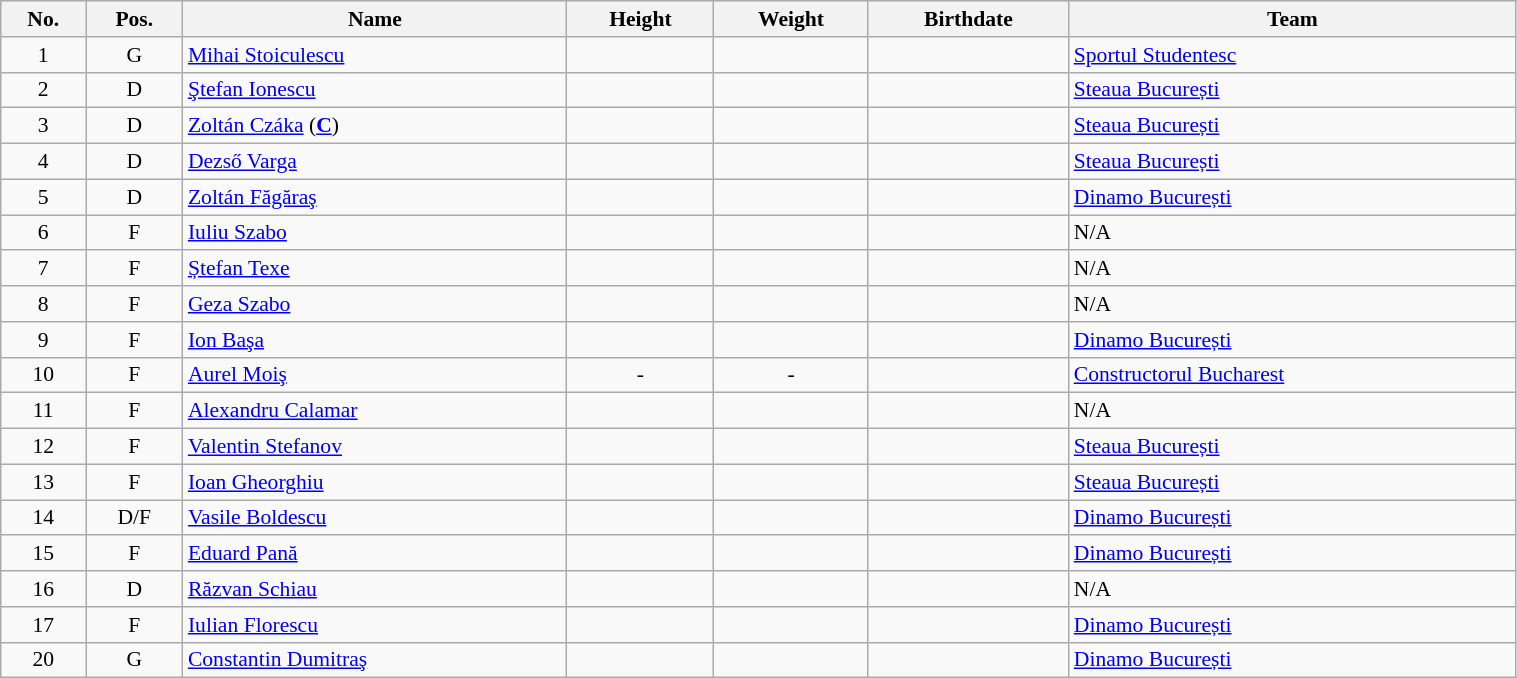<table class="wikitable sortable" width="80%" style="font-size: 90%; text-align: center;">
<tr>
<th>No.</th>
<th>Pos.</th>
<th>Name</th>
<th>Height</th>
<th>Weight</th>
<th>Birthdate</th>
<th>Team</th>
</tr>
<tr>
<td>1</td>
<td>G</td>
<td style="text-align:left;"><a href='#'>Mihai Stoiculescu</a></td>
<td></td>
<td></td>
<td style="text-align:right;"></td>
<td style="text-align:left;"> <a href='#'>Sportul Studentesc</a></td>
</tr>
<tr>
<td>2</td>
<td>D</td>
<td style="text-align:left;"><a href='#'>Ştefan Ionescu</a></td>
<td></td>
<td></td>
<td style="text-align:right;"></td>
<td style="text-align:left;"> <a href='#'>Steaua București</a></td>
</tr>
<tr>
<td>3</td>
<td>D</td>
<td style="text-align:left;"><a href='#'>Zoltán Czáka</a> (<strong><a href='#'>C</a></strong>)</td>
<td></td>
<td></td>
<td style="text-align:right;"></td>
<td style="text-align:left;"> <a href='#'>Steaua București</a></td>
</tr>
<tr>
<td>4</td>
<td>D</td>
<td style="text-align:left;"><a href='#'>Dezső Varga</a></td>
<td></td>
<td></td>
<td style="text-align:right;"></td>
<td style="text-align:left;"> <a href='#'>Steaua București</a></td>
</tr>
<tr>
<td>5</td>
<td>D</td>
<td style="text-align:left;"><a href='#'>Zoltán Făgăraş</a></td>
<td></td>
<td></td>
<td style="text-align:right;"></td>
<td style="text-align:left;"> <a href='#'>Dinamo București</a></td>
</tr>
<tr>
<td>6</td>
<td>F</td>
<td style="text-align:left;"><a href='#'>Iuliu Szabo</a></td>
<td></td>
<td></td>
<td style="text-align:right;"></td>
<td style="text-align:left;">N/A</td>
</tr>
<tr>
<td>7</td>
<td>F</td>
<td style="text-align:left;"><a href='#'>Ștefan Texe</a></td>
<td></td>
<td></td>
<td style="text-align:right;"></td>
<td style="text-align:left;">N/A</td>
</tr>
<tr>
<td>8</td>
<td>F</td>
<td style="text-align:left;"><a href='#'>Geza Szabo</a></td>
<td></td>
<td></td>
<td style="text-align:right;"></td>
<td style="text-align:left;">N/A</td>
</tr>
<tr>
<td>9</td>
<td>F</td>
<td style="text-align:left;"><a href='#'>Ion Başa</a></td>
<td></td>
<td></td>
<td style="text-align:right;"></td>
<td style="text-align:left;"> <a href='#'>Dinamo București</a></td>
</tr>
<tr>
<td>10</td>
<td>F</td>
<td style="text-align:left;"><a href='#'>Aurel Moiş</a></td>
<td>-</td>
<td>-</td>
<td style="text-align:right;"></td>
<td style="text-align:left;"> <a href='#'>Constructorul Bucharest</a></td>
</tr>
<tr>
<td>11</td>
<td>F</td>
<td style="text-align:left;"><a href='#'>Alexandru Calamar</a></td>
<td></td>
<td></td>
<td style="text-align:right;"></td>
<td style="text-align:left;">N/A</td>
</tr>
<tr>
<td>12</td>
<td>F</td>
<td style="text-align:left;"><a href='#'>Valentin Stefanov</a></td>
<td></td>
<td></td>
<td style="text-align:right;"></td>
<td style="text-align:left;"> <a href='#'>Steaua București</a></td>
</tr>
<tr>
<td>13</td>
<td>F</td>
<td style="text-align:left;"><a href='#'>Ioan Gheorghiu</a></td>
<td></td>
<td></td>
<td style="text-align:right;"></td>
<td style="text-align:left;"> <a href='#'>Steaua București</a></td>
</tr>
<tr>
<td>14</td>
<td>D/F</td>
<td style="text-align:left;"><a href='#'>Vasile Boldescu</a></td>
<td></td>
<td></td>
<td style="text-align:right;"></td>
<td style="text-align:left;"> <a href='#'>Dinamo București</a></td>
</tr>
<tr>
<td>15</td>
<td>F</td>
<td style="text-align:left;"><a href='#'>Eduard Pană</a></td>
<td></td>
<td></td>
<td style="text-align:right;"></td>
<td style="text-align:left;"> <a href='#'>Dinamo București</a></td>
</tr>
<tr>
<td>16</td>
<td>D</td>
<td style="text-align:left;"><a href='#'>Răzvan Schiau</a></td>
<td></td>
<td></td>
<td style="text-align:right;"></td>
<td style="text-align:left;">N/A</td>
</tr>
<tr>
<td>17</td>
<td>F</td>
<td style="text-align:left;"><a href='#'>Iulian Florescu</a></td>
<td></td>
<td></td>
<td style="text-align:right;"></td>
<td style="text-align:left;"> <a href='#'>Dinamo București</a></td>
</tr>
<tr>
<td>20</td>
<td>G</td>
<td style="text-align:left;"><a href='#'>Constantin Dumitraş</a></td>
<td></td>
<td></td>
<td style="text-align:right;"></td>
<td style="text-align:left;"> <a href='#'>Dinamo București</a></td>
</tr>
</table>
